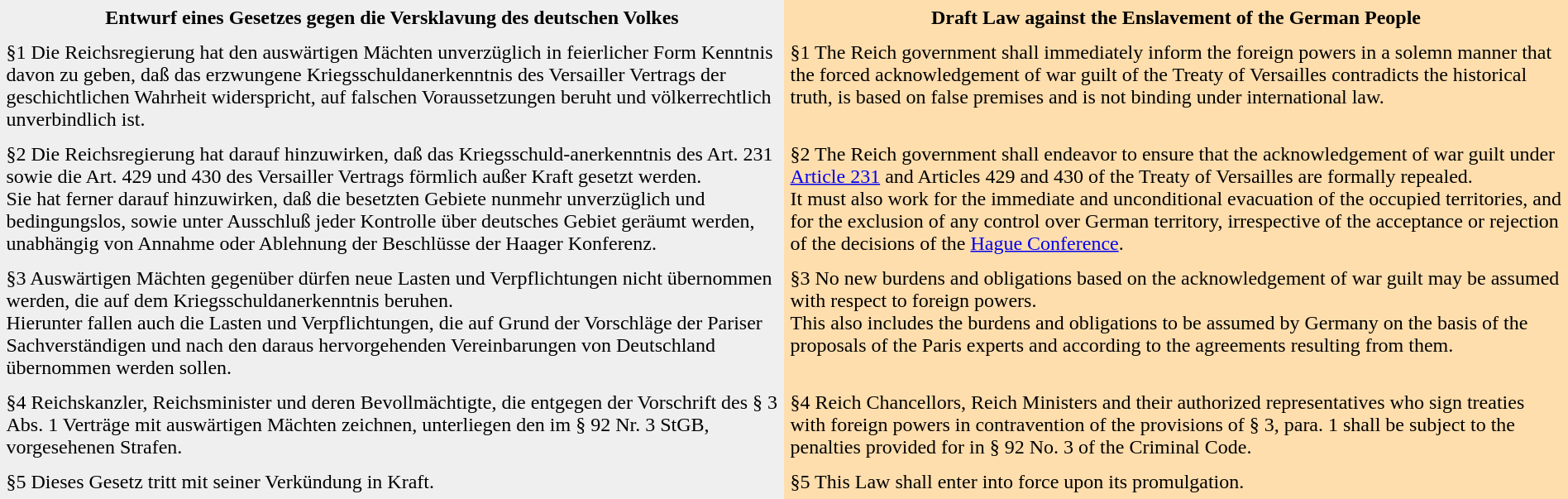<table border="0" cellpadding="5" cellspacing="0">
<tr>
<td width="50%" style="background:#efefef;" valign="top" align="center"><strong>Entwurf eines Gesetzes gegen die Versklavung des deutschen Volkes</strong></td>
<td width="50%" style="background:#ffdead;" valign="top" align="center"><strong>Draft Law against the Enslavement of the German People</strong></td>
</tr>
<tr>
<td width="50%" style="background:#efefef;" valign="top">§1 Die Reichsregierung hat den auswärtigen Mächten unverzüglich in feierlicher Form Kenntnis davon zu geben, daß das erzwungene Kriegsschuldanerkenntnis des Versailler Vertrags der geschichtlichen Wahrheit widerspricht, auf falschen Voraussetzungen beruht und völkerrechtlich unverbindlich ist.</td>
<td width="50%" style="background:#ffdead;" valign="top">§1 The Reich government shall immediately inform the foreign powers in a solemn manner that the forced acknowledgement of war guilt of the Treaty of Versailles contradicts the historical truth, is based on false premises and is not binding under international law.</td>
</tr>
<tr>
<td width="50%" style="background:#efefef;" valign="top">§2 Die Reichsregierung hat darauf hinzuwirken, daß das Kriegsschuld-anerkenntnis des Art. 231 sowie die Art. 429 und 430 des Versailler Vertrags förmlich außer Kraft gesetzt werden.<br>Sie hat ferner darauf hinzuwirken, daß die besetzten Gebiete nunmehr unverzüglich und bedingungslos, sowie unter Ausschluß jeder Kontrolle über deutsches Gebiet geräumt werden, unabhängig von Annahme oder Ablehnung der Beschlüsse der Haager Konferenz.</td>
<td width="50%" style="background:#ffdead;" valign="top">§2 The Reich government shall endeavor to ensure that the acknowledgement of war guilt under <a href='#'>Article 231</a> and Articles 429 and 430 of the Treaty of Versailles are formally repealed.<br>It must also work for the immediate and unconditional evacuation of the occupied territories, and for the exclusion of any control over German territory, irrespective of the acceptance or rejection of the decisions of the <a href='#'>Hague Conference</a>.</td>
</tr>
<tr>
<td width="50%" style="background:#efefef;" valign="top">§3 Auswärtigen Mächten gegenüber dürfen neue Lasten und Verpflichtungen nicht übernommen werden, die auf dem Kriegsschuldanerkenntnis beruhen.<br>Hierunter fallen auch die Lasten und Verpflichtungen, die auf Grund der Vorschläge der Pariser Sachverständigen und nach den daraus hervorgehenden Vereinbarungen von Deutschland übernommen werden sollen.</td>
<td width="50%" style="background:#ffdead;" valign="top">§3 No new burdens and obligations based on the acknowledgement of war guilt may be assumed with respect to foreign powers.<br>This also includes the burdens and obligations to be assumed by Germany on the basis of the proposals of the Paris experts and according to the agreements resulting from them.</td>
</tr>
<tr>
<td width="50%" style="background:#efefef;" valign="top">§4 Reichskanzler, Reichsminister und deren Bevollmächtigte, die entgegen der Vorschrift des § 3 Abs. 1 Verträge mit auswärtigen Mächten zeichnen, unterliegen den im § 92 Nr. 3 StGB, vorgesehenen Strafen.</td>
<td width="50%" style="background:#ffdead;" valign="top">§4 Reich Chancellors, Reich Ministers and their authorized representatives who sign treaties with foreign powers in contravention of the provisions of § 3, para. 1 shall be subject to the penalties provided for in § 92 No. 3 of the Criminal Code.</td>
</tr>
<tr>
<td width="50%" style="background:#efefef;" valign="top">§5 Dieses Gesetz tritt mit seiner Verkündung in Kraft.</td>
<td width="50%" style="background:#ffdead;" valign="top">§5 This Law shall enter into force upon its promulgation.</td>
</tr>
</table>
